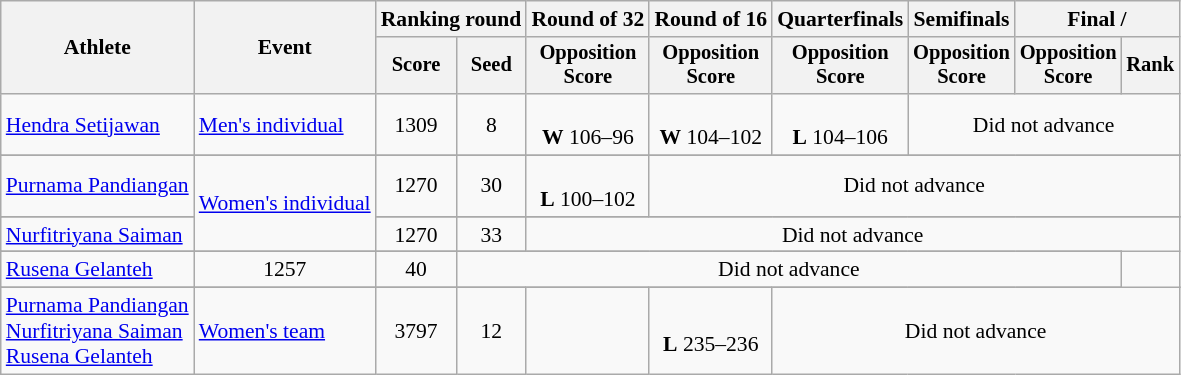<table class="wikitable" style="font-size:90%">
<tr>
<th rowspan=2>Athlete</th>
<th rowspan=2>Event</th>
<th colspan="2">Ranking round</th>
<th>Round of 32</th>
<th>Round of 16</th>
<th>Quarterfinals</th>
<th>Semifinals</th>
<th colspan="2">Final / </th>
</tr>
<tr style="font-size:95%">
<th>Score</th>
<th>Seed</th>
<th>Opposition<br>Score</th>
<th>Opposition<br>Score</th>
<th>Opposition<br>Score</th>
<th>Opposition<br>Score</th>
<th>Opposition<br>Score</th>
<th>Rank</th>
</tr>
<tr align=center>
<td align=left><a href='#'>Hendra Setijawan</a></td>
<td align=left><a href='#'>Men's individual</a></td>
<td>1309</td>
<td>8</td>
<td><br><strong>W</strong> 106–96</td>
<td><br><strong>W</strong> 104–102</td>
<td><br><strong>L</strong> 104–106</td>
<td colspan=3>Did not advance</td>
</tr>
<tr>
</tr>
<tr align=center>
<td align=left><a href='#'>Purnama Pandiangan</a></td>
<td align=left rowspan=3><a href='#'>Women's individual</a></td>
<td>1270</td>
<td>30</td>
<td><br><strong>L</strong> 100–102</td>
<td colspan=5>Did not advance</td>
</tr>
<tr>
</tr>
<tr align=center>
<td align=left><a href='#'>Nurfitriyana Saiman</a></td>
<td>1270</td>
<td>33</td>
<td colspan=6>Did not advance</td>
</tr>
<tr>
</tr>
<tr align=center>
<td align=left><a href='#'>Rusena Gelanteh</a></td>
<td>1257</td>
<td>40</td>
<td colspan=6>Did not advance</td>
</tr>
<tr>
</tr>
<tr align=center>
<td align=left><a href='#'>Purnama Pandiangan</a><br><a href='#'>Nurfitriyana Saiman</a><br><a href='#'>Rusena Gelanteh</a></td>
<td align=left><a href='#'>Women's team</a></td>
<td>3797</td>
<td>12</td>
<td></td>
<td><br><strong>L</strong> 235–236</td>
<td colspan=4>Did not advance</td>
</tr>
</table>
